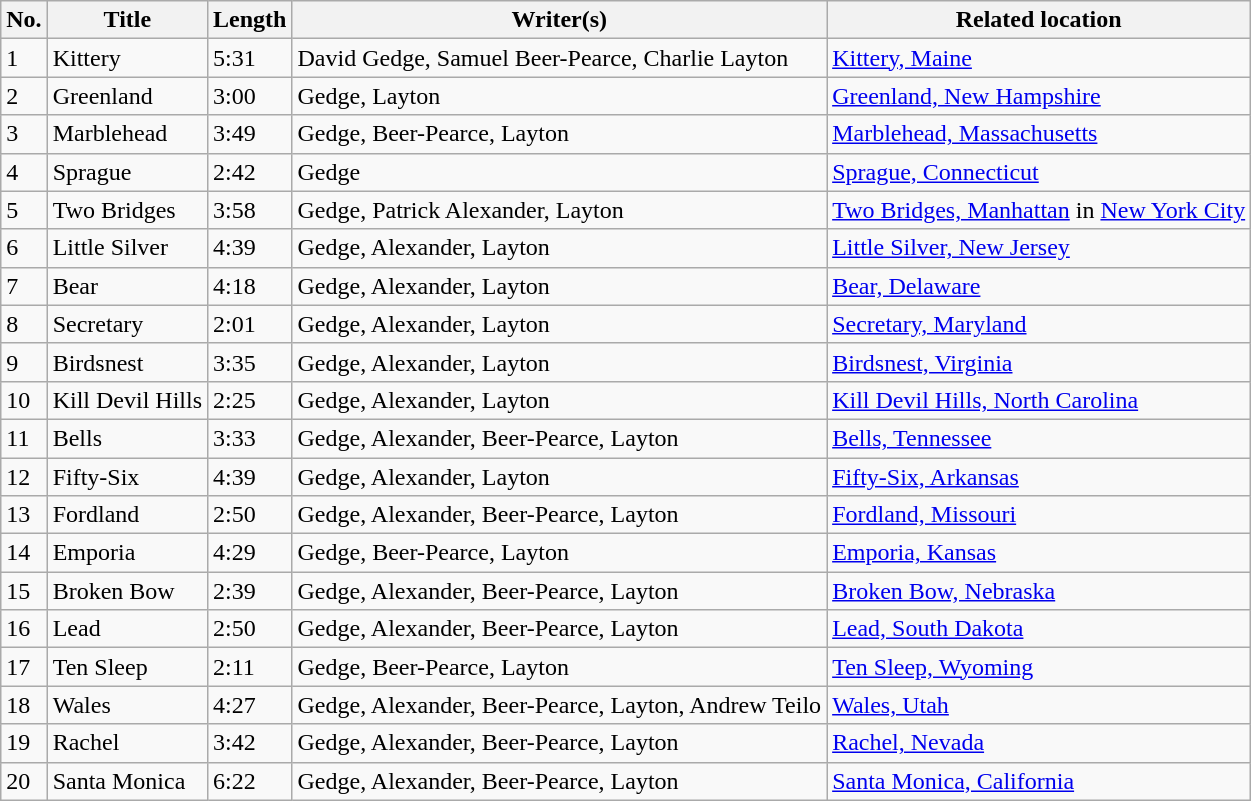<table class="wikitable">
<tr>
<th>No.</th>
<th>Title</th>
<th>Length</th>
<th>Writer(s)</th>
<th>Related location</th>
</tr>
<tr>
<td>1</td>
<td>Kittery</td>
<td>5:31</td>
<td>David Gedge, Samuel Beer-Pearce, Charlie Layton</td>
<td><a href='#'>Kittery, Maine</a></td>
</tr>
<tr>
<td>2</td>
<td>Greenland</td>
<td>3:00</td>
<td>Gedge, Layton</td>
<td><a href='#'>Greenland, New Hampshire</a></td>
</tr>
<tr>
<td>3</td>
<td>Marblehead</td>
<td>3:49</td>
<td>Gedge, Beer-Pearce, Layton</td>
<td><a href='#'>Marblehead, Massachusetts</a></td>
</tr>
<tr>
<td>4</td>
<td>Sprague</td>
<td>2:42</td>
<td>Gedge</td>
<td><a href='#'>Sprague, Connecticut</a></td>
</tr>
<tr>
<td>5</td>
<td>Two Bridges</td>
<td>3:58</td>
<td>Gedge, Patrick Alexander, Layton</td>
<td><a href='#'>Two Bridges, Manhattan</a> in <a href='#'>New York City</a></td>
</tr>
<tr>
<td>6</td>
<td>Little Silver</td>
<td>4:39</td>
<td>Gedge, Alexander, Layton</td>
<td><a href='#'>Little Silver, New Jersey</a></td>
</tr>
<tr>
<td>7</td>
<td>Bear</td>
<td>4:18</td>
<td>Gedge, Alexander, Layton</td>
<td><a href='#'>Bear, Delaware</a></td>
</tr>
<tr>
<td>8</td>
<td>Secretary</td>
<td>2:01</td>
<td>Gedge, Alexander, Layton</td>
<td><a href='#'>Secretary, Maryland</a></td>
</tr>
<tr>
<td>9</td>
<td>Birdsnest</td>
<td>3:35</td>
<td>Gedge, Alexander, Layton</td>
<td><a href='#'>Birdsnest, Virginia</a></td>
</tr>
<tr>
<td>10</td>
<td>Kill Devil Hills</td>
<td>2:25</td>
<td>Gedge, Alexander, Layton</td>
<td><a href='#'>Kill Devil Hills, North Carolina</a></td>
</tr>
<tr>
<td>11</td>
<td>Bells</td>
<td>3:33</td>
<td>Gedge, Alexander, Beer-Pearce, Layton</td>
<td><a href='#'>Bells, Tennessee</a></td>
</tr>
<tr>
<td>12</td>
<td>Fifty-Six</td>
<td>4:39</td>
<td>Gedge, Alexander, Layton</td>
<td><a href='#'>Fifty-Six, Arkansas</a></td>
</tr>
<tr>
<td>13</td>
<td>Fordland</td>
<td>2:50</td>
<td>Gedge, Alexander, Beer-Pearce, Layton</td>
<td><a href='#'>Fordland, Missouri</a></td>
</tr>
<tr>
<td>14</td>
<td>Emporia</td>
<td>4:29</td>
<td>Gedge, Beer-Pearce, Layton</td>
<td><a href='#'>Emporia, Kansas</a></td>
</tr>
<tr>
<td>15</td>
<td>Broken Bow</td>
<td>2:39</td>
<td>Gedge, Alexander, Beer-Pearce, Layton</td>
<td><a href='#'>Broken Bow, Nebraska</a></td>
</tr>
<tr>
<td>16</td>
<td>Lead</td>
<td>2:50</td>
<td>Gedge, Alexander, Beer-Pearce, Layton</td>
<td><a href='#'>Lead, South Dakota</a></td>
</tr>
<tr>
<td>17</td>
<td>Ten Sleep</td>
<td>2:11</td>
<td>Gedge, Beer-Pearce, Layton</td>
<td><a href='#'>Ten Sleep, Wyoming</a></td>
</tr>
<tr>
<td>18</td>
<td>Wales</td>
<td>4:27</td>
<td>Gedge, Alexander, Beer-Pearce, Layton, Andrew Teilo</td>
<td><a href='#'>Wales, Utah</a></td>
</tr>
<tr>
<td>19</td>
<td>Rachel</td>
<td>3:42</td>
<td>Gedge, Alexander, Beer-Pearce, Layton</td>
<td><a href='#'>Rachel, Nevada</a></td>
</tr>
<tr>
<td>20</td>
<td>Santa Monica</td>
<td>6:22</td>
<td>Gedge, Alexander, Beer-Pearce, Layton</td>
<td><a href='#'>Santa Monica, California</a></td>
</tr>
</table>
